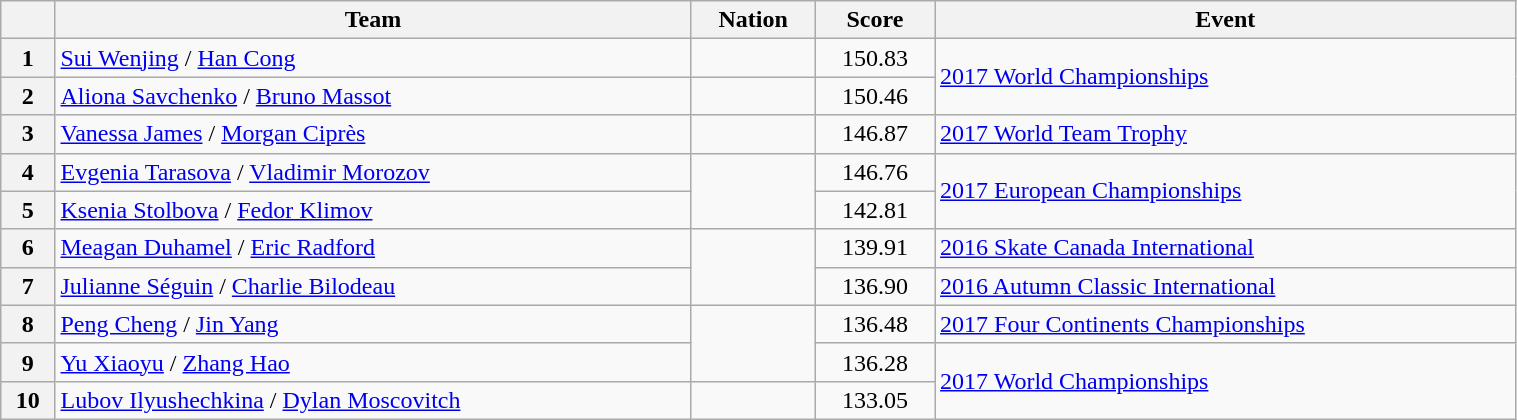<table class="wikitable sortable" style="text-align:left; width:80%">
<tr>
<th scope="col"></th>
<th scope="col">Team</th>
<th scope="col">Nation</th>
<th scope="col">Score</th>
<th scope="col">Event</th>
</tr>
<tr>
<th scope="row">1</th>
<td><a href='#'>Sui Wenjing</a> / <a href='#'>Han Cong</a></td>
<td></td>
<td style="text-align:center;">150.83</td>
<td rowspan="2"><a href='#'>2017 World Championships</a></td>
</tr>
<tr>
<th scope="row">2</th>
<td><a href='#'>Aliona Savchenko</a> / <a href='#'>Bruno Massot</a></td>
<td></td>
<td style="text-align:center;">150.46</td>
</tr>
<tr>
<th scope="row">3</th>
<td><a href='#'>Vanessa James</a> / <a href='#'>Morgan Ciprès</a></td>
<td></td>
<td style="text-align:center;">146.87</td>
<td><a href='#'>2017 World Team Trophy</a></td>
</tr>
<tr>
<th scope="row">4</th>
<td><a href='#'>Evgenia Tarasova</a> / <a href='#'>Vladimir Morozov</a></td>
<td rowspan="2"></td>
<td style="text-align:center;">146.76</td>
<td rowspan="2"><a href='#'>2017 European Championships</a></td>
</tr>
<tr>
<th scope="row">5</th>
<td><a href='#'>Ksenia Stolbova</a> / <a href='#'>Fedor Klimov</a></td>
<td style="text-align:center;">142.81</td>
</tr>
<tr>
<th scope="row">6</th>
<td><a href='#'>Meagan Duhamel</a> / <a href='#'>Eric Radford</a></td>
<td rowspan="2"></td>
<td style="text-align:center;">139.91</td>
<td><a href='#'>2016 Skate Canada International</a></td>
</tr>
<tr>
<th scope="row">7</th>
<td><a href='#'>Julianne Séguin</a> / <a href='#'>Charlie Bilodeau</a></td>
<td style="text-align:center;">136.90</td>
<td><a href='#'>2016 Autumn Classic International</a></td>
</tr>
<tr>
<th scope="row">8</th>
<td><a href='#'>Peng Cheng</a> / <a href='#'>Jin Yang</a></td>
<td rowspan="2"></td>
<td style="text-align:center;">136.48</td>
<td><a href='#'>2017 Four Continents Championships</a></td>
</tr>
<tr>
<th scope="row">9</th>
<td><a href='#'>Yu Xiaoyu</a> / <a href='#'>Zhang Hao</a></td>
<td style="text-align:center;">136.28</td>
<td rowspan="2"><a href='#'>2017 World Championships</a></td>
</tr>
<tr>
<th scope="row">10</th>
<td><a href='#'>Lubov Ilyushechkina</a> / <a href='#'>Dylan Moscovitch</a></td>
<td></td>
<td style="text-align:center;">133.05</td>
</tr>
</table>
